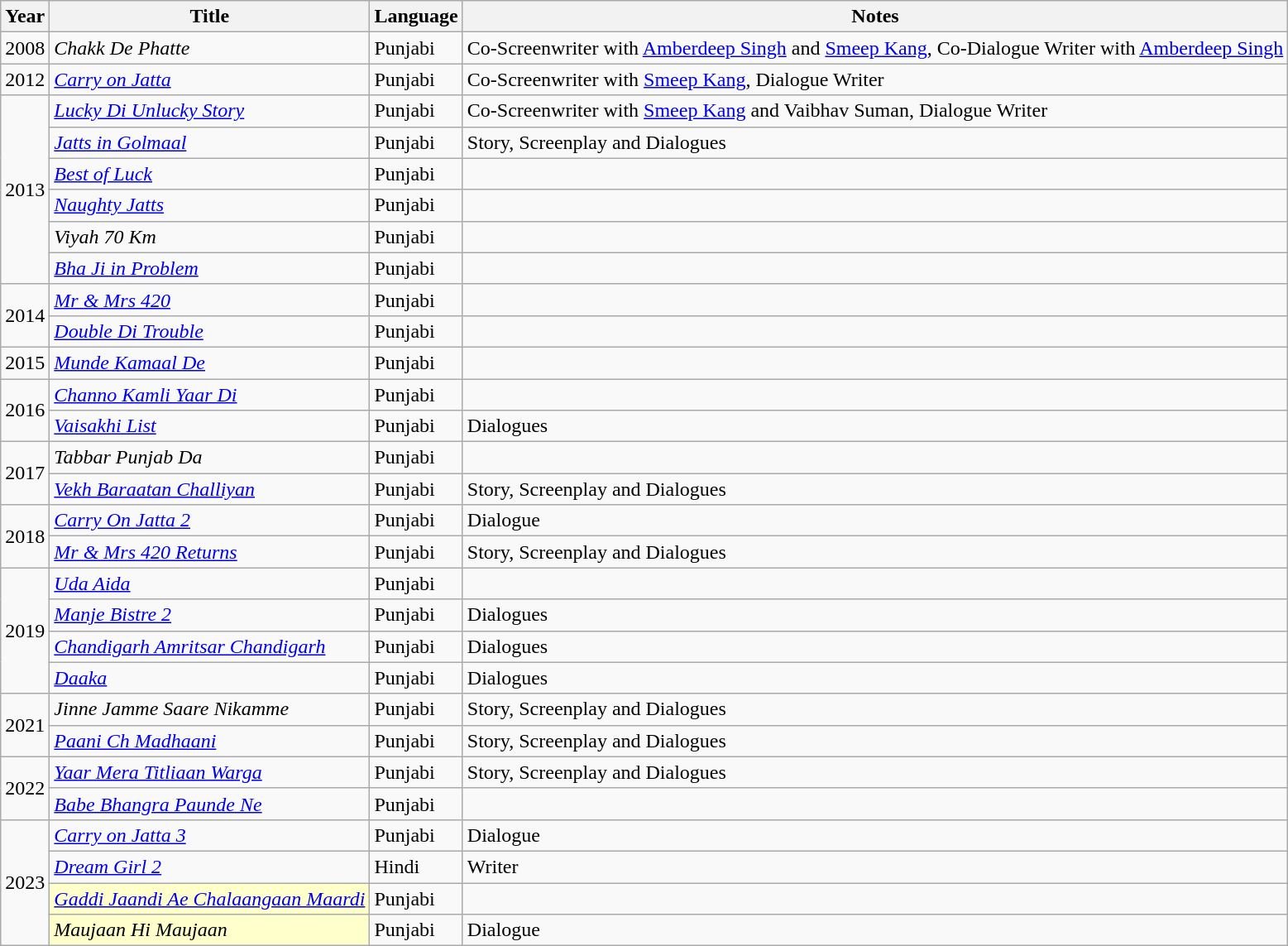<table class="wikitable">
<tr>
<th>Year</th>
<th>Title</th>
<th>Language</th>
<th>Notes</th>
</tr>
<tr>
<td>2008</td>
<td><em>Chakk De Phatte</em></td>
<td>Punjabi</td>
<td>Co-Screenwriter with <a href='#'>Amberdeep Singh</a> and <a href='#'>Smeep Kang</a>, Co-Dialogue Writer with <a href='#'>Amberdeep Singh</a></td>
</tr>
<tr>
<td>2012</td>
<td><em><a href='#'>Carry on Jatta</a></em></td>
<td>Punjabi</td>
<td>Co-Screenwriter with <a href='#'>Smeep Kang</a>, Dialogue Writer</td>
</tr>
<tr>
<td rowspan="6">2013</td>
<td><em><a href='#'>Lucky Di Unlucky Story</a></em></td>
<td>Punjabi</td>
<td>Co-Screenwriter with <a href='#'>Smeep Kang</a> and Vaibhav Suman, Dialogue Writer</td>
</tr>
<tr>
<td><em><a href='#'>Jatts in Golmaal</a></em></td>
<td>Punjabi</td>
<td>Story, Screenplay and Dialogues</td>
</tr>
<tr>
<td><em><a href='#'>Best of Luck</a></em></td>
<td>Punjabi</td>
<td></td>
</tr>
<tr>
<td><em><a href='#'>Naughty Jatts</a></em></td>
<td>Punjabi</td>
<td></td>
</tr>
<tr>
<td><em>Viyah 70 Km</em></td>
<td>Punjabi</td>
<td></td>
</tr>
<tr>
<td><em><a href='#'>Bha Ji in Problem</a></em></td>
<td>Punjabi</td>
<td></td>
</tr>
<tr>
<td rowspan="2">2014</td>
<td><em><a href='#'>Mr & Mrs 420</a></em> </td>
<td>Punjabi</td>
<td></td>
</tr>
<tr>
<td><em><a href='#'>Double Di Trouble</a></em></td>
<td>Punjabi</td>
<td></td>
</tr>
<tr>
<td>2015</td>
<td><em><a href='#'>Munde Kamaal De</a></em></td>
<td>Punjabi</td>
<td></td>
</tr>
<tr>
<td rowspan="2">2016</td>
<td><em><a href='#'>Channo Kamli Yaar Di</a></em></td>
<td>Punjabi</td>
<td></td>
</tr>
<tr>
<td><em><a href='#'>Vaisakhi List</a></em></td>
<td>Punjabi</td>
<td>Dialogues</td>
</tr>
<tr>
<td rowspan="2">2017</td>
<td><em>Tabbar Punjab Da</em></td>
<td>Punjabi</td>
<td></td>
</tr>
<tr>
<td><em><a href='#'>Vekh Baraatan Challiyan</a></em></td>
<td>Punjabi</td>
<td>Story, Screenplay and Dialogues</td>
</tr>
<tr>
<td rowspan="2">2018</td>
<td><em><a href='#'>Carry On Jatta 2</a></em></td>
<td>Punjabi</td>
<td>Dialogue</td>
</tr>
<tr>
<td><em><a href='#'>Mr & Mrs 420 Returns</a></em></td>
<td>Punjabi</td>
<td>Story, Screenplay and Dialogues</td>
</tr>
<tr>
<td rowspan="4">2019</td>
<td><em><a href='#'>Uda Aida</a></em></td>
<td>Punjabi</td>
<td></td>
</tr>
<tr>
<td><em><a href='#'>Manje Bistre 2</a></em></td>
<td>Punjabi</td>
<td>Dialogues</td>
</tr>
<tr>
<td><em><a href='#'>Chandigarh Amritsar Chandigarh</a></em></td>
<td>Punjabi</td>
<td>Dialogues</td>
</tr>
<tr>
<td><em><a href='#'>Daaka</a></em></td>
<td>Punjabi</td>
<td>Dialogues</td>
</tr>
<tr>
<td rowspan="2">2021</td>
<td><em>Jinne Jamme Saare Nikamme</em> </td>
<td>Punjabi</td>
<td>Story, Screenplay and Dialogues</td>
</tr>
<tr>
<td><em><a href='#'>Paani Ch Madhaani</a></em></td>
<td>Punjabi</td>
<td>Story, Screenplay and Dialogues</td>
</tr>
<tr>
<td rowspan="2">2022</td>
<td><em><a href='#'>Yaar Mera Titliaan Warga</a></em></td>
<td>Punjabi</td>
<td>Story, Screenplay and Dialogues</td>
</tr>
<tr>
<td><em><a href='#'>Babe Bhangra Paunde Ne</a></em></td>
<td>Punjabi</td>
<td style="text-align:center;"></td>
</tr>
<tr>
<td rowspan="4">2023</td>
<td><em><a href='#'>Carry on Jatta 3</a></em></td>
<td>Punjabi</td>
<td>Dialogue</td>
</tr>
<tr>
<td><em><a href='#'>Dream Girl 2</a></em></td>
<td>Hindi</td>
<td>Writer</td>
</tr>
<tr>
<td style="background:#ffc;"><em><a href='#'>Gaddi Jaandi Ae Chalaangaan Maardi</a></em> </td>
<td>Punjabi</td>
<td style="text-align:center;"></td>
</tr>
<tr>
<td style="background:#ffc;"><em>Maujaan Hi Maujaan</em> </td>
<td>Punjabi</td>
<td>Dialogue</td>
</tr>
</table>
